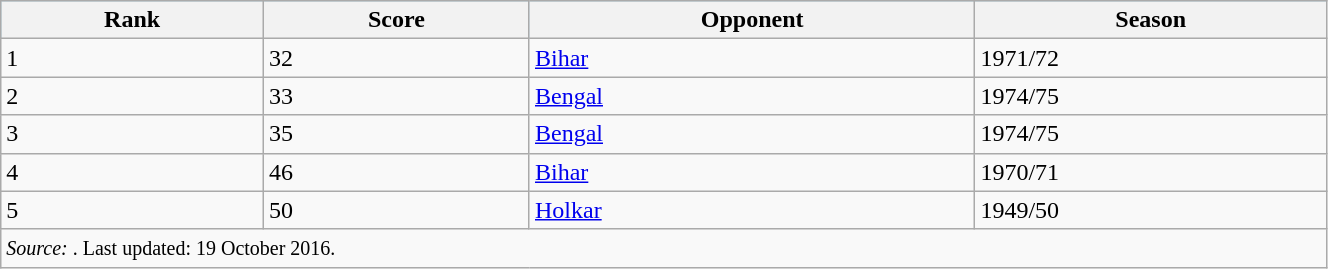<table class="wikitable" width=70%>
<tr bgcolor=#87cef>
<th>Rank</th>
<th>Score</th>
<th>Opponent</th>
<th>Season</th>
</tr>
<tr>
<td>1</td>
<td>32</td>
<td><a href='#'>Bihar</a></td>
<td>1971/72</td>
</tr>
<tr>
<td>2</td>
<td>33</td>
<td><a href='#'>Bengal</a></td>
<td>1974/75</td>
</tr>
<tr>
<td>3</td>
<td>35</td>
<td><a href='#'>Bengal</a></td>
<td>1974/75</td>
</tr>
<tr>
<td>4</td>
<td>46</td>
<td><a href='#'>Bihar</a></td>
<td>1970/71</td>
</tr>
<tr>
<td>5</td>
<td>50</td>
<td><a href='#'>Holkar</a></td>
<td>1949/50</td>
</tr>
<tr>
<td colspan=4><small><em>Source: </em>. Last updated: 19 October 2016.</small></td>
</tr>
</table>
